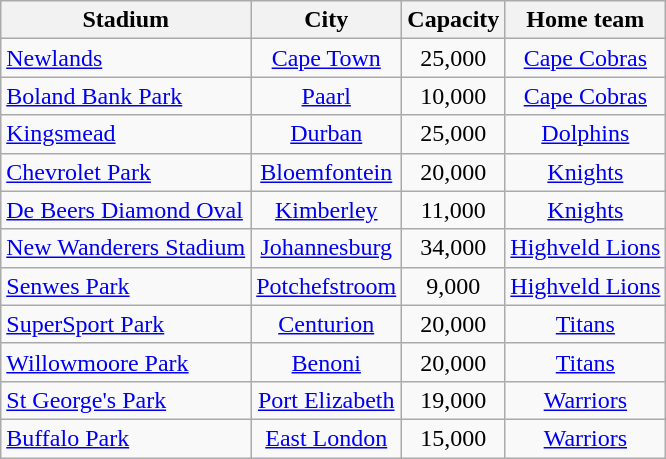<table class="wikitable sortable" style="text-align:center;">
<tr>
<th>Stadium</th>
<th>City</th>
<th>Capacity</th>
<th>Home team</th>
</tr>
<tr>
<td style="text-align:left;"><a href='#'>Newlands</a></td>
<td><a href='#'>Cape Town</a></td>
<td>25,000</td>
<td><a href='#'>Cape Cobras</a></td>
</tr>
<tr>
<td style="text-align:left;"><a href='#'>Boland Bank Park</a></td>
<td><a href='#'>Paarl</a></td>
<td>10,000</td>
<td><a href='#'>Cape Cobras</a></td>
</tr>
<tr>
<td style="text-align:left;"><a href='#'>Kingsmead</a></td>
<td><a href='#'>Durban</a></td>
<td>25,000</td>
<td><a href='#'>Dolphins</a></td>
</tr>
<tr>
<td style="text-align:left;"><a href='#'>Chevrolet Park</a></td>
<td><a href='#'>Bloemfontein</a></td>
<td>20,000</td>
<td><a href='#'>Knights</a></td>
</tr>
<tr>
<td style="text-align:left;"><a href='#'>De Beers Diamond Oval</a></td>
<td><a href='#'>Kimberley</a></td>
<td>11,000</td>
<td><a href='#'>Knights</a></td>
</tr>
<tr>
<td style="text-align:left;"><a href='#'>New Wanderers Stadium</a></td>
<td><a href='#'>Johannesburg</a></td>
<td>34,000</td>
<td><a href='#'>Highveld Lions</a></td>
</tr>
<tr>
<td style="text-align:left;"><a href='#'>Senwes Park</a></td>
<td><a href='#'>Potchefstroom</a></td>
<td>9,000</td>
<td><a href='#'>Highveld Lions</a></td>
</tr>
<tr>
<td style="text-align:left;"><a href='#'>SuperSport Park</a></td>
<td><a href='#'>Centurion</a></td>
<td>20,000</td>
<td><a href='#'>Titans</a></td>
</tr>
<tr>
<td style="text-align:left;"><a href='#'>Willowmoore Park</a></td>
<td><a href='#'>Benoni</a></td>
<td>20,000</td>
<td><a href='#'>Titans</a></td>
</tr>
<tr>
<td style="text-align:left;"><a href='#'>St George's Park</a></td>
<td><a href='#'>Port Elizabeth</a></td>
<td>19,000</td>
<td><a href='#'>Warriors</a></td>
</tr>
<tr>
<td style="text-align:left;"><a href='#'>Buffalo Park</a></td>
<td><a href='#'>East London</a></td>
<td>15,000</td>
<td><a href='#'>Warriors</a></td>
</tr>
</table>
